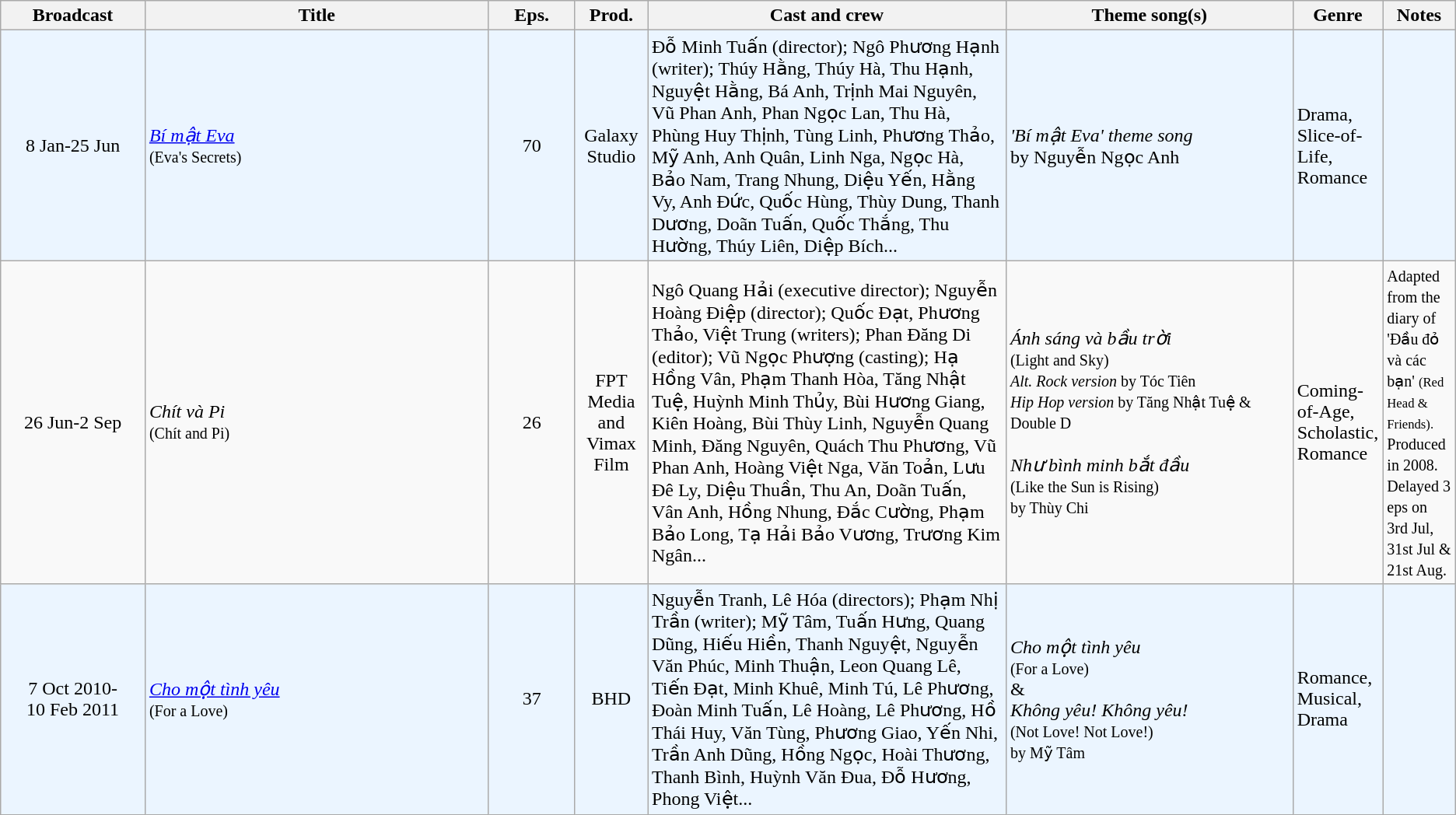<table class="wikitable sortable">
<tr>
<th style="width:10%;">Broadcast</th>
<th style="width:24%;">Title</th>
<th style="width:6%;">Eps.</th>
<th style="width:5%;">Prod.</th>
<th style="width:25%;">Cast and crew</th>
<th style="width:20%;">Theme song(s)</th>
<th style="width:5%;">Genre</th>
<th style="width:5%;">Notes</th>
</tr>
<tr ---- bgcolor="#ebf5ff">
<td style="text-align:center;">8 Jan-25 Jun <br></td>
<td><em><a href='#'>Bí mật Eva</a></em> <br><small>(Eva's Secrets)</small></td>
<td style="text-align:center;">70</td>
<td style="text-align:center;">Galaxy Studio</td>
<td>Đỗ Minh Tuấn (director); Ngô Phương Hạnh (writer); Thúy Hằng, Thúy Hà, Thu Hạnh, Nguyệt Hằng, Bá Anh, Trịnh Mai Nguyên, Vũ Phan Anh, Phan Ngọc Lan, Thu Hà, Phùng Huy Thịnh, Tùng Linh, Phương Thảo, Mỹ Anh, Anh Quân, Linh Nga, Ngọc Hà, Bảo Nam, Trang Nhung, Diệu Yến, Hằng Vy, Anh Đức, Quốc Hùng, Thùy Dung, Thanh Dương, Doãn Tuấn, Quốc Thắng, Thu Hường, Thúy Liên, Diệp Bích...</td>
<td><em> 'Bí mật Eva' theme song</em> <br>by Nguyễn Ngọc Anh</td>
<td>Drama, Slice-of-Life, Romance</td>
<td></td>
</tr>
<tr>
<td style="text-align:center;">26 Jun-2 Sep <br></td>
<td><em>Chít và Pi</em> <br><small>(Chít and Pi)</small></td>
<td style="text-align:center;">26</td>
<td style="text-align:center;">FPT Media<br>and<br>Vimax Film</td>
<td>Ngô Quang Hải (executive director); Nguyễn Hoàng Điệp (director); Quốc Đạt, Phương Thảo, Việt Trung (writers); Phan Đăng Di (editor); Vũ Ngọc Phượng (casting); Hạ Hồng Vân, Phạm Thanh Hòa, Tăng Nhật Tuệ, Huỳnh Minh Thủy, Bùi Hương Giang, Kiên Hoàng, Bùi Thùy Linh, Nguyễn Quang Minh, Đăng Nguyên, Quách Thu Phương, Vũ Phan Anh, Hoàng Việt Nga, Văn Toản, Lưu Đê Ly, Diệu Thuần, Thu An, Doãn Tuấn, Vân Anh, Hồng Nhung, Đắc Cường, Phạm Bảo Long, Tạ Hải Bảo Vương, Trương Kim Ngân...</td>
<td><em>Ánh sáng và bầu trời</em> <br><small>(Light and Sky)</small><br><small><em>Alt. Rock version</em> by Tóc Tiên</small><br><small><em>Hip Hop version</em> by Tăng Nhật Tuệ & Double D</small><br><br><em>Như bình minh bắt đầu</em> <br><small>(Like the Sun is Rising)<br>by Thùy Chi</small></td>
<td>Coming-of-Age, Scholastic, Romance</td>
<td><small>Adapted from the diary of 'Đầu đỏ và các bạn' <small>(Red Head & Friends).</small><br>Produced in 2008.<br>Delayed 3 eps on 3rd Jul, 31st Jul & 21st Aug. </small></td>
</tr>
<tr ---- bgcolor="#ebf5ff">
<td style="text-align:center;">7 Oct 2010-<br>10 Feb 2011 <br></td>
<td><em><a href='#'>Cho một tình yêu</a></em> <br><small>(For a Love)</small></td>
<td style="text-align:center;">37</td>
<td style="text-align:center;">BHD</td>
<td>Nguyễn Tranh, Lê Hóa (directors); Phạm Nhị Trần (writer); Mỹ Tâm, Tuấn Hưng, Quang Dũng, Hiếu Hiền, Thanh Nguyệt, Nguyễn Văn Phúc, Minh Thuận, Leon Quang Lê, Tiến Đạt, Minh Khuê, Minh Tú, Lê Phương, Đoàn Minh Tuấn, Lê Hoàng, Lê Phương, Hồ Thái Huy, Văn Tùng, Phương Giao, Yến Nhi, Trần Anh Dũng, Hồng Ngọc, Hoài Thương, Thanh Bình, Huỳnh Văn Đua, Đỗ Hương, Phong Việt...</td>
<td><em>Cho một tình yêu</em> <br><small>(For a Love)</small><br>&<br><em>Không yêu! Không yêu!</em> <br><small>(Not Love! Not Love!)<br>by Mỹ Tâm</small></td>
<td>Romance, Musical, Drama</td>
<td></td>
</tr>
</table>
